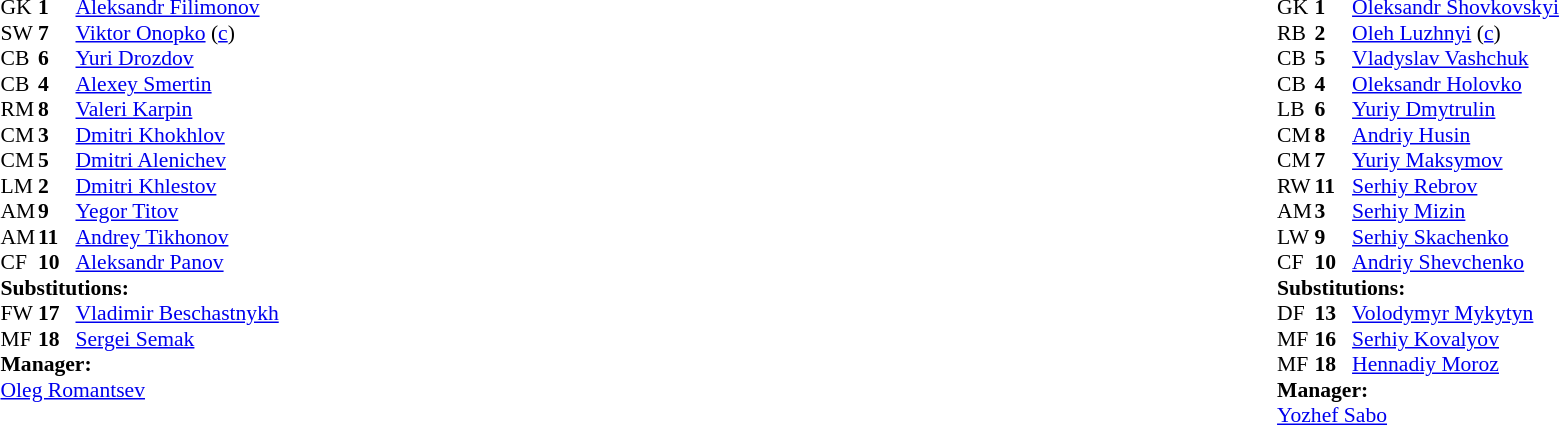<table style="width:100%;">
<tr>
<td style="vertical-align:top; width:40%;"><br><table style="font-size:90%" cellspacing="0" cellpadding="0">
<tr>
<th width="25"></th>
<th width="25"></th>
</tr>
<tr>
<td>GK</td>
<td><strong>1</strong></td>
<td><a href='#'>Aleksandr Filimonov</a></td>
</tr>
<tr>
<td>SW</td>
<td><strong>7</strong></td>
<td><a href='#'>Viktor Onopko</a> (<a href='#'>c</a>)</td>
</tr>
<tr>
<td>CB</td>
<td><strong>6</strong></td>
<td><a href='#'>Yuri Drozdov</a></td>
</tr>
<tr>
<td>CB</td>
<td><strong>4</strong></td>
<td><a href='#'>Alexey Smertin</a></td>
</tr>
<tr>
<td>RM</td>
<td><strong>8</strong></td>
<td><a href='#'>Valeri Karpin</a></td>
</tr>
<tr>
<td>CM</td>
<td><strong>3</strong></td>
<td><a href='#'>Dmitri Khokhlov</a></td>
</tr>
<tr>
<td>CM</td>
<td><strong>5</strong></td>
<td><a href='#'>Dmitri Alenichev</a></td>
</tr>
<tr>
<td>LM</td>
<td><strong>2</strong></td>
<td><a href='#'>Dmitri Khlestov</a></td>
<td></td>
</tr>
<tr>
<td>AM</td>
<td><strong>9</strong></td>
<td><a href='#'>Yegor Titov</a></td>
</tr>
<tr>
<td>AM</td>
<td><strong>11</strong></td>
<td><a href='#'>Andrey Tikhonov</a></td>
<td></td>
<td></td>
</tr>
<tr>
<td>CF</td>
<td><strong>10</strong></td>
<td><a href='#'>Aleksandr Panov</a></td>
<td></td>
<td></td>
</tr>
<tr>
<td colspan=3><strong>Substitutions:</strong></td>
</tr>
<tr>
<td>FW</td>
<td><strong>17</strong></td>
<td><a href='#'>Vladimir Beschastnykh</a></td>
<td></td>
<td></td>
</tr>
<tr>
<td>MF</td>
<td><strong>18</strong></td>
<td><a href='#'>Sergei Semak</a></td>
<td></td>
<td></td>
</tr>
<tr>
<td colspan=3><strong>Manager:</strong></td>
</tr>
<tr>
<td colspan=3><a href='#'>Oleg Romantsev</a></td>
</tr>
</table>
</td>
<td valign="top"></td>
<td style="vertical-align:top; width:50%;"><br><table style="font-size:90%; margin:auto;" cellspacing="0" cellpadding="0">
<tr>
<th width=25></th>
<th width=25></th>
</tr>
<tr>
<td>GK</td>
<td><strong>1</strong></td>
<td><a href='#'>Oleksandr Shovkovskyi</a></td>
</tr>
<tr>
<td>RB</td>
<td><strong>2</strong></td>
<td><a href='#'>Oleh Luzhnyi</a> (<a href='#'>c</a>)</td>
</tr>
<tr>
<td>CB</td>
<td><strong>5</strong></td>
<td><a href='#'>Vladyslav Vashchuk</a></td>
</tr>
<tr>
<td>CB</td>
<td><strong>4</strong></td>
<td><a href='#'>Oleksandr Holovko</a></td>
</tr>
<tr>
<td>LB</td>
<td><strong>6</strong></td>
<td><a href='#'>Yuriy Dmytrulin</a></td>
<td></td>
<td></td>
</tr>
<tr>
<td>CM</td>
<td><strong>8</strong></td>
<td><a href='#'>Andriy Husin</a></td>
</tr>
<tr>
<td>CM</td>
<td><strong>7</strong></td>
<td><a href='#'>Yuriy Maksymov</a></td>
<td></td>
<td></td>
</tr>
<tr>
<td>RW</td>
<td><strong>11</strong></td>
<td><a href='#'>Serhiy Rebrov</a></td>
</tr>
<tr>
<td>AM</td>
<td><strong>3</strong></td>
<td><a href='#'>Serhiy Mizin</a></td>
</tr>
<tr>
<td>LW</td>
<td><strong>9</strong></td>
<td><a href='#'>Serhiy Skachenko</a></td>
<td></td>
<td></td>
</tr>
<tr>
<td>CF</td>
<td><strong>10</strong></td>
<td><a href='#'>Andriy Shevchenko</a></td>
</tr>
<tr>
<td colspan=3><strong>Substitutions:</strong></td>
</tr>
<tr>
<td>DF</td>
<td><strong>13</strong></td>
<td><a href='#'>Volodymyr Mykytyn</a></td>
<td></td>
<td></td>
</tr>
<tr>
<td>MF</td>
<td><strong>16</strong></td>
<td><a href='#'>Serhiy Kovalyov</a></td>
<td></td>
<td></td>
</tr>
<tr>
<td>MF</td>
<td><strong>18</strong></td>
<td><a href='#'>Hennadiy Moroz</a></td>
<td></td>
<td></td>
</tr>
<tr>
<td colspan=3><strong>Manager:</strong></td>
</tr>
<tr>
<td colspan=3><a href='#'>Yozhef Sabo</a></td>
</tr>
</table>
</td>
</tr>
</table>
